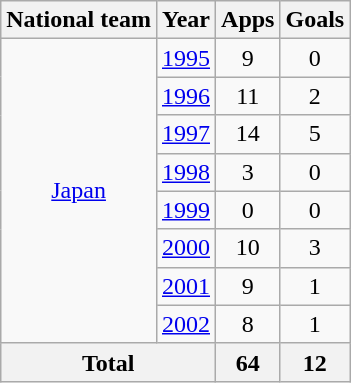<table class="wikitable" style="text-align:center">
<tr>
<th>National team</th>
<th>Year</th>
<th>Apps</th>
<th>Goals</th>
</tr>
<tr>
<td rowspan="8"><a href='#'>Japan</a></td>
<td><a href='#'>1995</a></td>
<td>9</td>
<td>0</td>
</tr>
<tr>
<td><a href='#'>1996</a></td>
<td>11</td>
<td>2</td>
</tr>
<tr>
<td><a href='#'>1997</a></td>
<td>14</td>
<td>5</td>
</tr>
<tr>
<td><a href='#'>1998</a></td>
<td>3</td>
<td>0</td>
</tr>
<tr>
<td><a href='#'>1999</a></td>
<td>0</td>
<td>0</td>
</tr>
<tr>
<td><a href='#'>2000</a></td>
<td>10</td>
<td>3</td>
</tr>
<tr>
<td><a href='#'>2001</a></td>
<td>9</td>
<td>1</td>
</tr>
<tr>
<td><a href='#'>2002</a></td>
<td>8</td>
<td>1</td>
</tr>
<tr>
<th colspan="2">Total</th>
<th>64</th>
<th>12</th>
</tr>
</table>
